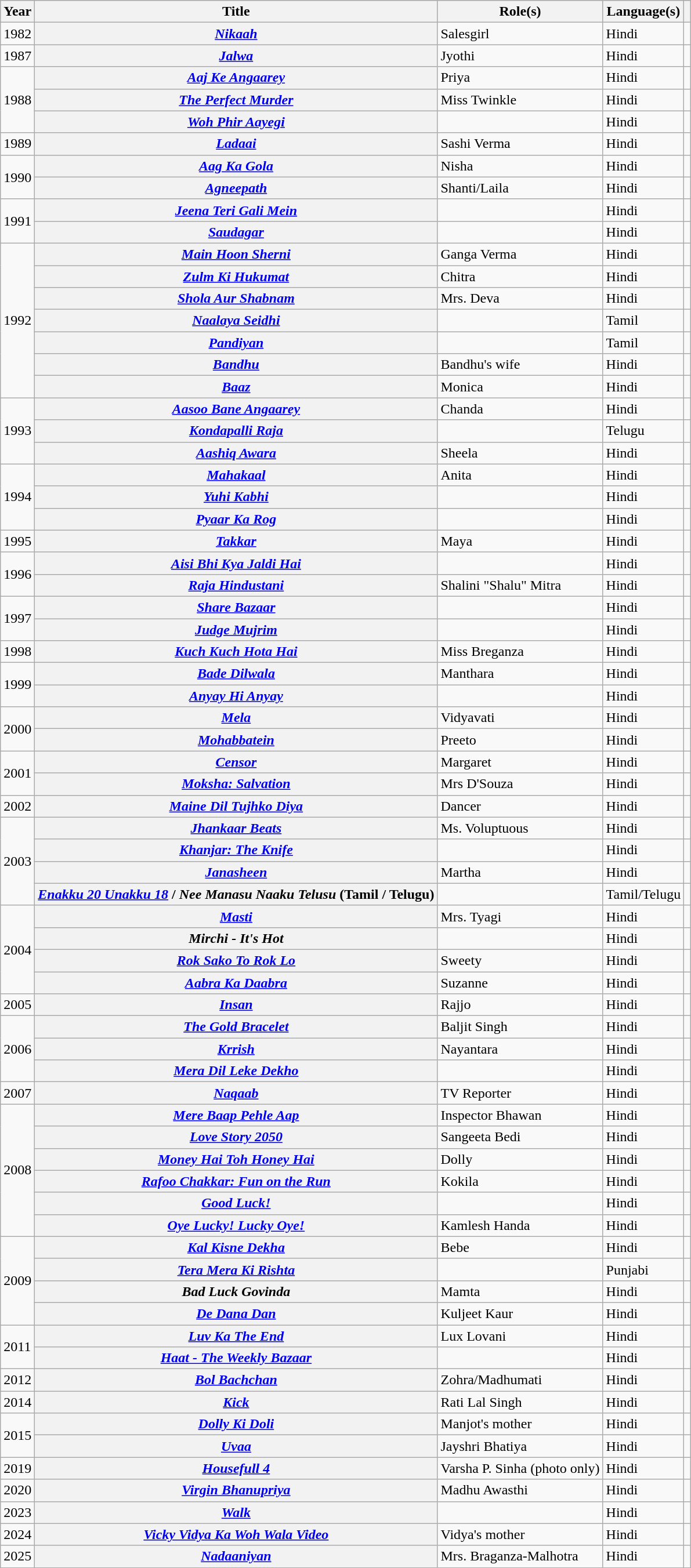<table class="wikitable plainrowheaders sortable">
<tr style="background:#ccc; text-align:center;">
<th scope="col">Year</th>
<th scope="col">Title</th>
<th scope="col">Role(s)</th>
<th scope="col">Language(s)</th>
<th scope="col" class="unsortable"></th>
</tr>
<tr>
<td rowspan="1">1982</td>
<th scope="row"><em><a href='#'>Nikaah</a></em></th>
<td>Salesgirl</td>
<td>Hindi</td>
<td></td>
</tr>
<tr>
<td rowspan= "1">1987</td>
<th scope="row"><em><a href='#'>Jalwa</a></em></th>
<td>Jyothi</td>
<td>Hindi</td>
<td></td>
</tr>
<tr>
<td rowspan= "3">1988</td>
<th scope="row"><em><a href='#'>Aaj Ke Angaarey</a></em></th>
<td>Priya</td>
<td>Hindi</td>
<td></td>
</tr>
<tr>
<th scope="row"><em><a href='#'>The Perfect Murder</a></em></th>
<td>Miss Twinkle</td>
<td>Hindi</td>
<td></td>
</tr>
<tr>
<th scope="row"><em><a href='#'>Woh Phir Aayegi</a></em></th>
<td></td>
<td>Hindi</td>
<td></td>
</tr>
<tr>
<td rowspan= "1">1989</td>
<th scope="row"><em><a href='#'>Ladaai</a></em></th>
<td>Sashi Verma</td>
<td>Hindi</td>
<td></td>
</tr>
<tr>
<td rowspan= "2">1990</td>
<th scope="row"><em><a href='#'>Aag Ka Gola</a></em></th>
<td>Nisha</td>
<td>Hindi</td>
<td></td>
</tr>
<tr>
<th scope="row"><em><a href='#'>Agneepath</a></em></th>
<td>Shanti/Laila</td>
<td>Hindi</td>
<td></td>
</tr>
<tr>
<td rowspan= "2">1991</td>
<th scope="row"><em><a href='#'>Jeena Teri Gali Mein</a></em></th>
<td></td>
<td>Hindi</td>
<td></td>
</tr>
<tr>
<th scope="row"><em><a href='#'>Saudagar</a></em></th>
<td></td>
<td>Hindi</td>
<td></td>
</tr>
<tr>
<td rowspan= "7">1992</td>
<th scope="row"><em><a href='#'>Main Hoon Sherni</a></em></th>
<td>Ganga Verma</td>
<td>Hindi</td>
<td></td>
</tr>
<tr>
<th scope="row"><em><a href='#'>Zulm Ki Hukumat</a></em></th>
<td>Chitra</td>
<td>Hindi</td>
<td></td>
</tr>
<tr>
<th scope="row"><em><a href='#'>Shola Aur Shabnam</a></em></th>
<td>Mrs. Deva</td>
<td>Hindi</td>
<td></td>
</tr>
<tr>
<th scope="row"><em><a href='#'>Naalaya Seidhi</a></em></th>
<td></td>
<td>Tamil</td>
<td></td>
</tr>
<tr>
<th scope="row"><em><a href='#'>Pandiyan</a></em></th>
<td></td>
<td>Tamil</td>
<td></td>
</tr>
<tr>
<th scope="row"><em><a href='#'>Bandhu</a></em></th>
<td>Bandhu's wife</td>
<td>Hindi</td>
<td></td>
</tr>
<tr>
<th scope="row"><em><a href='#'>Baaz</a></em></th>
<td>Monica</td>
<td>Hindi</td>
<td></td>
</tr>
<tr>
<td rowspan= "3">1993</td>
<th scope="row"><em><a href='#'>Aasoo Bane Angaarey</a></em></th>
<td>Chanda</td>
<td>Hindi</td>
<td></td>
</tr>
<tr>
<th scope="row"><em><a href='#'>Kondapalli Raja</a></em></th>
<td></td>
<td>Telugu</td>
<td></td>
</tr>
<tr>
<th scope="row"><em><a href='#'>Aashiq Awara</a></em></th>
<td>Sheela</td>
<td>Hindi</td>
<td></td>
</tr>
<tr>
<td rowspan= "3">1994</td>
<th scope="row"><em><a href='#'>Mahakaal</a></em></th>
<td>Anita</td>
<td>Hindi</td>
<td></td>
</tr>
<tr>
<th scope="row"><em><a href='#'>Yuhi Kabhi</a></em></th>
<td></td>
<td>Hindi</td>
<td></td>
</tr>
<tr>
<th scope="row"><em><a href='#'>Pyaar Ka Rog</a></em></th>
<td></td>
<td>Hindi</td>
<td></td>
</tr>
<tr>
<td rowspan= "1">1995</td>
<th scope="row"><em><a href='#'>Takkar</a></em></th>
<td>Maya</td>
<td>Hindi</td>
<td></td>
</tr>
<tr>
<td rowspan= "2">1996</td>
<th scope="row"><em><a href='#'>Aisi Bhi Kya Jaldi Hai</a></em></th>
<td></td>
<td>Hindi</td>
<td></td>
</tr>
<tr>
<th scope="row"><em><a href='#'>Raja Hindustani</a></em></th>
<td>Shalini "Shalu" Mitra</td>
<td>Hindi</td>
<td></td>
</tr>
<tr>
<td rowspan= "2">1997</td>
<th scope="row"><em><a href='#'>Share Bazaar</a></em></th>
<td></td>
<td>Hindi</td>
<td></td>
</tr>
<tr>
<th scope="row"><em><a href='#'>Judge Mujrim</a></em></th>
<td></td>
<td>Hindi</td>
<td></td>
</tr>
<tr>
<td rowspan= "1">1998</td>
<th scope="row"><em><a href='#'>Kuch Kuch Hota Hai</a></em></th>
<td>Miss Breganza</td>
<td>Hindi</td>
<td></td>
</tr>
<tr>
<td rowspan= "2">1999</td>
<th scope="row"><em><a href='#'>Bade Dilwala</a></em></th>
<td>Manthara</td>
<td>Hindi</td>
<td></td>
</tr>
<tr>
<th scope="row"><em><a href='#'>Anyay Hi Anyay</a></em></th>
<td></td>
<td>Hindi</td>
<td></td>
</tr>
<tr>
<td rowspan= "2">2000</td>
<th scope="row"><em><a href='#'>Mela</a></em></th>
<td>Vidyavati</td>
<td>Hindi</td>
<td></td>
</tr>
<tr>
<th scope="row"><em><a href='#'>Mohabbatein</a></em></th>
<td>Preeto</td>
<td>Hindi</td>
<td></td>
</tr>
<tr>
<td rowspan= "2">2001</td>
<th scope="row"><em><a href='#'>Censor</a></em></th>
<td>Margaret</td>
<td>Hindi</td>
<td></td>
</tr>
<tr>
<th scope="row"><em><a href='#'>Moksha: Salvation</a></em></th>
<td>Mrs D'Souza</td>
<td>Hindi</td>
<td></td>
</tr>
<tr>
<td rowspan= "1">2002</td>
<th scope="row"><em><a href='#'>Maine Dil Tujhko Diya</a></em></th>
<td>Dancer</td>
<td>Hindi</td>
<td></td>
</tr>
<tr>
<td rowspan= "4">2003</td>
<th scope="row"><em><a href='#'>Jhankaar Beats</a></em></th>
<td>Ms. Voluptuous</td>
<td>Hindi</td>
<td></td>
</tr>
<tr>
<th scope="row"><em><a href='#'>Khanjar: The Knife</a></em></th>
<td></td>
<td>Hindi</td>
<td></td>
</tr>
<tr>
<th scope="row"><em><a href='#'>Janasheen</a></em></th>
<td>Martha</td>
<td>Hindi</td>
<td></td>
</tr>
<tr>
<th scope="row"><em><a href='#'>Enakku 20 Unakku 18</a></em> / <em>Nee Manasu Naaku Telusu</em> (Tamil / Telugu)</th>
<td></td>
<td>Tamil/Telugu</td>
<td></td>
</tr>
<tr>
<td rowspan= "4">2004</td>
<th scope="row"><em><a href='#'>Masti</a></em></th>
<td>Mrs. Tyagi</td>
<td>Hindi</td>
<td></td>
</tr>
<tr>
<th scope="row"><em>Mirchi - It's Hot</em></th>
<td></td>
<td>Hindi</td>
<td></td>
</tr>
<tr>
<th scope="row"><em><a href='#'>Rok Sako To Rok Lo</a></em></th>
<td>Sweety</td>
<td>Hindi</td>
<td></td>
</tr>
<tr>
<th scope="row"><em><a href='#'>Aabra Ka Daabra</a></em></th>
<td>Suzanne</td>
<td>Hindi</td>
<td></td>
</tr>
<tr>
<td rowspan= "1">2005</td>
<th scope="row"><em><a href='#'>Insan</a></em></th>
<td>Rajjo</td>
<td>Hindi</td>
<td></td>
</tr>
<tr>
<td rowspan= "3">2006</td>
<th scope="row"><em><a href='#'>The Gold Bracelet</a></em></th>
<td>Baljit Singh</td>
<td>Hindi</td>
<td></td>
</tr>
<tr>
<th scope="row"><em><a href='#'>Krrish</a></em></th>
<td>Nayantara</td>
<td>Hindi</td>
<td></td>
</tr>
<tr>
<th scope="row"><em><a href='#'>Mera Dil Leke Dekho</a></em></th>
<td></td>
<td>Hindi</td>
<td></td>
</tr>
<tr>
<td rowspan= "1">2007</td>
<th scope="row"><em><a href='#'>Naqaab</a></em></th>
<td>TV Reporter</td>
<td>Hindi</td>
<td></td>
</tr>
<tr>
<td rowspan= "6">2008</td>
<th scope="row"><em><a href='#'>Mere Baap Pehle Aap</a></em></th>
<td>Inspector Bhawan</td>
<td>Hindi</td>
<td></td>
</tr>
<tr>
<th scope="row"><em><a href='#'>Love Story 2050</a></em></th>
<td>Sangeeta Bedi</td>
<td>Hindi</td>
<td></td>
</tr>
<tr>
<th scope="row"><em><a href='#'>Money Hai Toh Honey Hai</a></em></th>
<td>Dolly</td>
<td>Hindi</td>
<td></td>
</tr>
<tr>
<th scope="row"><em><a href='#'>Rafoo Chakkar: Fun on the Run</a></em></th>
<td>Kokila</td>
<td>Hindi</td>
<td></td>
</tr>
<tr>
<th scope="row"><em><a href='#'>Good Luck!</a></em></th>
<td></td>
<td>Hindi</td>
<td></td>
</tr>
<tr>
<th scope="row"><em><a href='#'>Oye Lucky! Lucky Oye!</a></em></th>
<td>Kamlesh Handa</td>
<td>Hindi</td>
<td></td>
</tr>
<tr>
<td rowspan= "4">2009</td>
<th scope="row"><em><a href='#'>Kal Kisne Dekha</a></em></th>
<td>Bebe</td>
<td>Hindi</td>
<td></td>
</tr>
<tr>
<th scope="row"><em><a href='#'>Tera Mera Ki Rishta</a></em></th>
<td></td>
<td>Punjabi</td>
<td></td>
</tr>
<tr>
<th scope="row"><em>Bad Luck Govinda</em></th>
<td>Mamta</td>
<td>Hindi</td>
<td></td>
</tr>
<tr>
<th scope="row"><em><a href='#'>De Dana Dan</a></em></th>
<td>Kuljeet Kaur</td>
<td>Hindi</td>
<td></td>
</tr>
<tr>
<td rowspan= "2">2011</td>
<th scope="row"><em><a href='#'>Luv Ka The End</a></em></th>
<td>Lux Lovani</td>
<td>Hindi</td>
<td></td>
</tr>
<tr>
<th scope="row"><em><a href='#'>Haat - The Weekly Bazaar</a></em></th>
<td></td>
<td>Hindi</td>
<td></td>
</tr>
<tr>
<td rowspan= "1">2012</td>
<th scope="row"><em><a href='#'>Bol Bachchan</a></em></th>
<td>Zohra/Madhumati</td>
<td>Hindi</td>
<td></td>
</tr>
<tr>
<td rowspan= "1">2014</td>
<th scope="row"><em><a href='#'>Kick</a></em></th>
<td>Rati Lal Singh</td>
<td>Hindi</td>
<td></td>
</tr>
<tr>
<td rowspan= "2">2015</td>
<th scope="row"><em><a href='#'>Dolly Ki Doli</a></em></th>
<td>Manjot's mother</td>
<td>Hindi</td>
<td></td>
</tr>
<tr>
<th scope="row"><em><a href='#'>Uvaa</a></em></th>
<td>Jayshri Bhatiya</td>
<td>Hindi</td>
<td></td>
</tr>
<tr>
<td rowspan= "1">2019</td>
<th scope="row"><em><a href='#'>Housefull 4</a></em></th>
<td>Varsha P. Sinha (photo only)</td>
<td>Hindi</td>
<td></td>
</tr>
<tr>
<td rowspan= "1">2020</td>
<th scope="row"><em><a href='#'>Virgin Bhanupriya</a></em></th>
<td>Madhu Awasthi</td>
<td>Hindi</td>
<td></td>
</tr>
<tr>
<td rowspan= "1">2023</td>
<th scope="row"><em><a href='#'>Walk</a></em></th>
<td></td>
<td>Hindi</td>
<td></td>
</tr>
<tr>
<td rowspan= "1">2024</td>
<th scope="row"><em><a href='#'>Vicky Vidya Ka Woh Wala Video</a></em></th>
<td>Vidya's mother</td>
<td>Hindi</td>
<td></td>
</tr>
<tr>
<td>2025</td>
<th scope="row"><em><a href='#'>Nadaaniyan</a></em></th>
<td>Mrs. Braganza-Malhotra</td>
<td>Hindi</td>
<td></td>
</tr>
</table>
